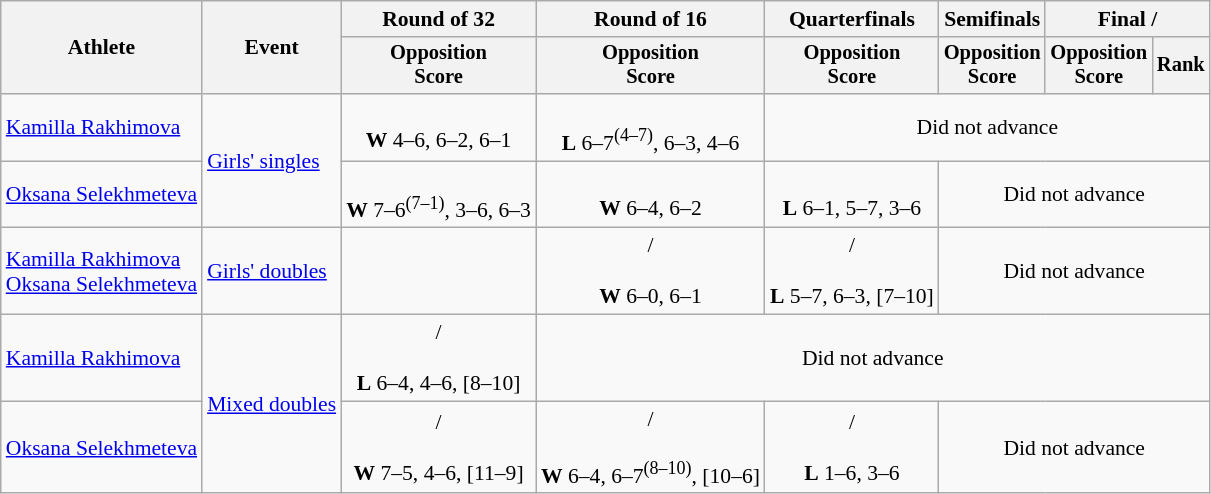<table class=wikitable style="text-align:center;font-size:90%">
<tr>
<th rowspan=2>Athlete</th>
<th rowspan=2>Event</th>
<th>Round of 32</th>
<th>Round of 16</th>
<th>Quarterfinals</th>
<th>Semifinals</th>
<th colspan=2>Final / </th>
</tr>
<tr style="font-size:95%">
<th>Opposition<br>Score</th>
<th>Opposition<br>Score</th>
<th>Opposition<br>Score</th>
<th>Opposition<br>Score</th>
<th>Opposition<br>Score</th>
<th>Rank</th>
</tr>
<tr>
<td align=left><a href='#'>Kamilla Rakhimova</a></td>
<td rowspan=2 align=left><a href='#'>Girls' singles</a></td>
<td><br><strong>W</strong> 4–6, 6–2, 6–1</td>
<td><br><strong>L</strong> 6–7<sup>(4–7)</sup>, 6–3, 4–6</td>
<td colspan=4>Did not advance</td>
</tr>
<tr>
<td align=left><a href='#'>Oksana Selekhmeteva</a></td>
<td><br><strong>W</strong> 7–6<sup>(7–1)</sup>, 3–6, 6–3</td>
<td><br><strong>W</strong> 6–4, 6–2</td>
<td><br><strong>L</strong> 6–1, 5–7, 3–6</td>
<td colspan=3>Did not advance</td>
</tr>
<tr>
<td align=left><a href='#'>Kamilla Rakhimova</a><br><a href='#'>Oksana Selekhmeteva</a></td>
<td align=left><a href='#'>Girls' doubles</a></td>
<td></td>
<td> /<br><br><strong>W</strong> 6–0, 6–1</td>
<td> /<br><br><strong>L</strong> 5–7, 6–3, [7–10]</td>
<td colspan=3>Did not advance</td>
</tr>
<tr>
<td align=left><a href='#'>Kamilla Rakhimova</a><br></td>
<td rowspan=2 align=left><a href='#'>Mixed doubles</a></td>
<td> /<br><br><strong>L</strong> 6–4, 4–6, [8–10]</td>
<td colspan=5>Did not advance</td>
</tr>
<tr>
<td align=left><a href='#'>Oksana Selekhmeteva</a><br></td>
<td> /<br><br><strong>W</strong> 7–5, 4–6, [11–9]</td>
<td> /<br><br><strong>W</strong> 6–4, 6–7<sup>(8–10)</sup>, [10–6]</td>
<td> /<br><br><strong>L</strong> 1–6, 3–6</td>
<td colspan=3>Did not advance</td>
</tr>
</table>
